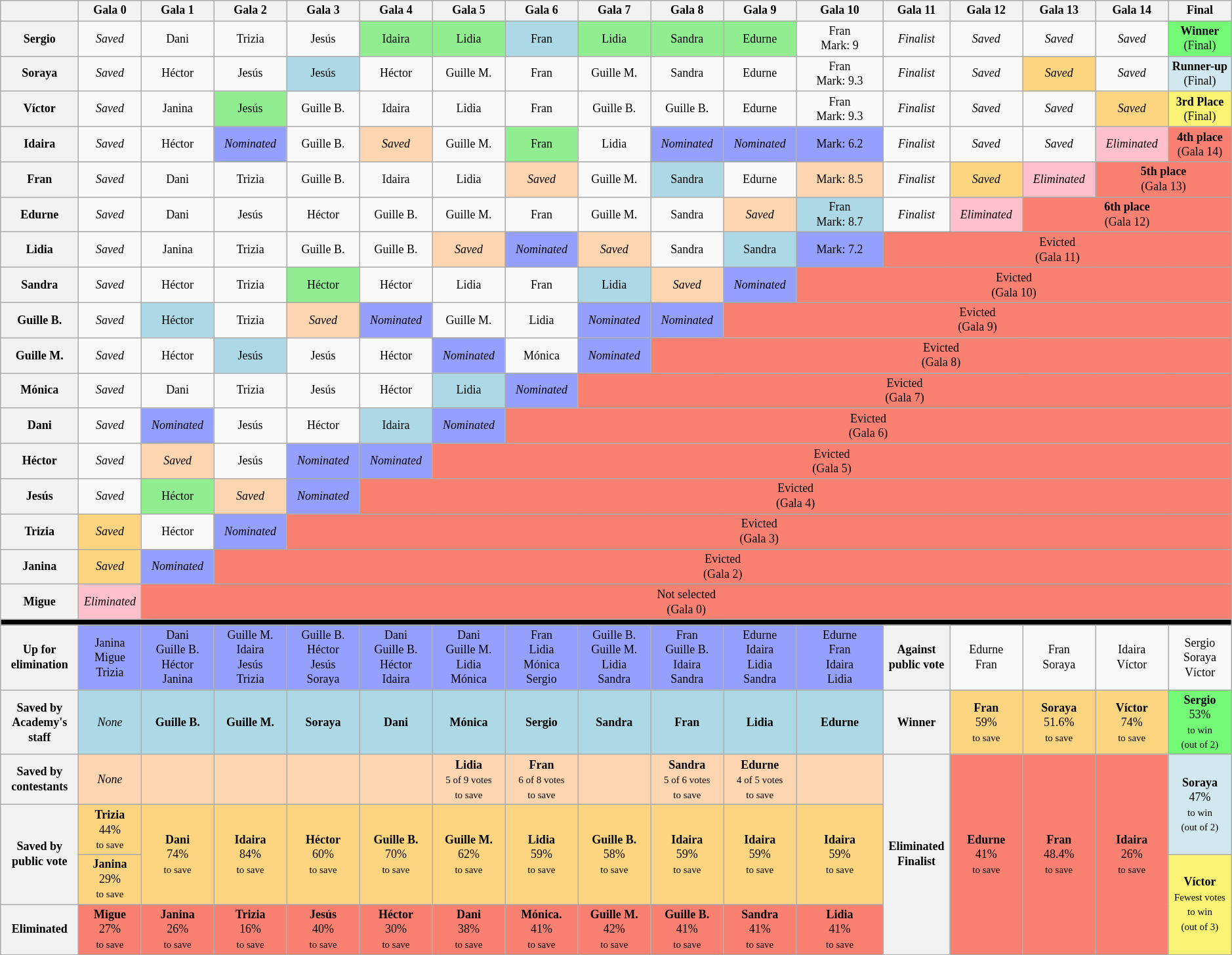<table class="wikitable" style="text-align:center; font-size:75%; line-height:15px;">
<tr>
<th scope="col" style="width: 3%;"></th>
<th scope="col" style="width: 1%;">Gala 0</th>
<th scope="col" style="width: 3%;">Gala 1</th>
<th scope="col" style="width: 3%;">Gala 2</th>
<th scope="col" style="width: 3%;">Gala 3</th>
<th scope="col" style="width: 3%;">Gala 4</th>
<th scope="col" style="width: 3%;">Gala 5</th>
<th scope="col" style="width: 3%;">Gala 6</th>
<th scope="col" style="width: 3%;">Gala 7</th>
<th scope="col" style="width: 3%;">Gala 8</th>
<th style="width: 3%;">Gala 9</th>
<th style="width: 5%;">Gala 10</th>
<th style="width: 1%;">Gala 11</th>
<th style="width: 3%;">Gala 12</th>
<th style="width: 3%;">Gala 13</th>
<th style="width: 3%;">Gala 14</th>
<th style="width: 3%;">Final</th>
</tr>
<tr>
<th scope="row">Sergio</th>
<td><em>Saved</em></td>
<td>Dani</td>
<td>Trizia</td>
<td>Jesús</td>
<td bgcolor="lightgreen">Idaira</td>
<td bgcolor="lightgreen">Lidia</td>
<td bgcolor="lightblue">Fran</td>
<td bgcolor="lightgreen">Lidia</td>
<td bgcolor="lightgreen">Sandra</td>
<td bgcolor="lightgreen">Edurne</td>
<td>Fran<br><span>Mark: 9</span></td>
<td><em>Finalist</em></td>
<td><em>Saved</em></td>
<td><em>Saved</em></td>
<td><em>Saved</em></td>
<td style="background-color: rgb(115, 251, 118);"><strong>Winner</strong><br>(Final)</td>
</tr>
<tr>
<th scope="row">Soraya</th>
<td><em>Saved</em></td>
<td>Héctor</td>
<td>Jesús</td>
<td bgcolor="lightblue">Jesús</td>
<td>Héctor</td>
<td>Guille M.</td>
<td>Fran</td>
<td>Guille M.</td>
<td>Sandra</td>
<td>Edurne</td>
<td>Fran<br><span>Mark: 9.3</span></td>
<td><em>Finalist</em></td>
<td><em>Saved</em></td>
<td bgcolor="#fdd581"><em>Saved</em></td>
<td><em>Saved</em></td>
<td style="background-color: rgb(209, 232, 239);"><span><strong>Runner-up</strong><br>(Final)</span></td>
</tr>
<tr>
<th scope="row">Víctor</th>
<td><em>Saved</em></td>
<td>Janina</td>
<td bgcolor="lightgreen">Jesús</td>
<td>Guille B.</td>
<td>Idaira</td>
<td>Lidia</td>
<td>Fran</td>
<td>Guille B.</td>
<td>Guille B.</td>
<td>Edurne</td>
<td>Fran<br><span>Mark: 9.3</span></td>
<td><em>Finalist</em></td>
<td><em>Saved</em></td>
<td><em>Saved</em></td>
<td bgcolor="#fdd581"><em>Saved</em></td>
<td style="background-color: rgb(251, 243, 115);"><span><strong>3rd Place</strong><br>(Final)</span></td>
</tr>
<tr>
<th scope="row">Idaira</th>
<td><em>Saved</em></td>
<td>Héctor</td>
<td style="background: rgb(149, 159, 253) none repeat scroll 0% 0%;"><em>Nominated</em></td>
<td>Guille B.</td>
<td bgcolor="#fdd5b1"><em>Saved</em></td>
<td>Guille M.</td>
<td bgcolor="lightgreen">Fran</td>
<td>Lidia</td>
<td style="background: rgb(149, 159, 253) none repeat scroll 0% 0%;"><em>Nominated</em></td>
<td style="background: rgb(149, 159, 253) none repeat scroll 0% 0%;"><em>Nominated</em></td>
<td style="background: rgb(149, 159, 253) none repeat scroll 0% 0%;"><span>Mark: 6.2</span></td>
<td><em>Finalist</em></td>
<td><em>Saved</em></td>
<td><em>Saved</em></td>
<td style="background: pink none repeat scroll 0% 0%;"><em>Eliminated</em></td>
<td style="background-color: salmon;"><strong>4th place</strong><br>(Gala 14)</td>
</tr>
<tr>
<th scope="row">Fran</th>
<td><em>Saved</em></td>
<td>Dani</td>
<td>Trizia</td>
<td>Guille B.</td>
<td>Idaira</td>
<td>Lidia</td>
<td bgcolor="#fdd5b1"><em>Saved</em></td>
<td>Guille M.</td>
<td bgcolor="lightblue">Sandra</td>
<td>Edurne</td>
<td bgcolor="#fdd5b1"><span>Mark: 8.5</span></td>
<td><em>Finalist</em></td>
<td bgcolor="#fdd581"><em>Saved</em></td>
<td style="background: pink none repeat scroll 0% 0%;"><em>Eliminated</em></td>
<td colspan="2" style="background-color: salmon;"><strong>5th place</strong><br>(Gala 13)</td>
</tr>
<tr>
<th scope="row">Edurne</th>
<td><em>Saved</em></td>
<td>Dani</td>
<td>Jesús</td>
<td>Héctor</td>
<td>Guille B.</td>
<td>Guille M.</td>
<td>Fran</td>
<td>Guille M.</td>
<td>Sandra</td>
<td bgcolor="#fdd5b1"><em>Saved</em></td>
<td bgcolor="lightblue">Fran<br><span>Mark: 8.7</span></td>
<td><em>Finalist</em></td>
<td style="background: pink none repeat scroll 0% 0%;"><em>Eliminated</em></td>
<td colspan="3" style="background-color: salmon;"><strong>6th place</strong><br>(Gala 12)</td>
</tr>
<tr>
<th scope="row">Lidia</th>
<td><em>Saved</em></td>
<td>Janina</td>
<td>Trizia</td>
<td>Guille B.</td>
<td>Guille B.</td>
<td bgcolor="#fdd5b1"><em>Saved</em></td>
<td style="background: rgb(149, 159, 253) none repeat scroll 0% 0%;"><em>Nominated</em></td>
<td bgcolor="#fdd5b1"><em>Saved</em></td>
<td>Sandra</td>
<td bgcolor="lightblue">Sandra</td>
<td style="background: rgb(149, 159, 253) none repeat scroll 0% 0%;"><span>Mark: 7.2</span></td>
<td colspan="5" style="background-color: salmon;">Evicted<br>(Gala 11)</td>
</tr>
<tr>
<th scope="row">Sandra</th>
<td><em>Saved</em></td>
<td>Héctor</td>
<td>Trizia</td>
<td bgcolor="lightgreen">Héctor</td>
<td>Héctor</td>
<td>Lidia</td>
<td>Fran</td>
<td bgcolor="lightblue">Lidia</td>
<td bgcolor="#fdd5b1"><em>Saved</em></td>
<td style="background: rgb(149, 159, 253) none repeat scroll 0% 0%;"><em>Nominated</em></td>
<td colspan="6" style="background-color: salmon;">Evicted<br>(Gala 10)</td>
</tr>
<tr>
<th scope="row">Guille B.</th>
<td><em>Saved</em></td>
<td bgcolor="lightblue">Héctor</td>
<td>Trizia</td>
<td bgcolor="#fdd5b1"><em>Saved</em></td>
<td style="background: rgb(149, 159, 253) none repeat scroll 0% 0%;"><em>Nominated</em></td>
<td>Guille M.</td>
<td>Lidia</td>
<td style="background: rgb(149, 159, 253) none repeat scroll 0% 0%;"><em>Nominated</em></td>
<td style="background: rgb(149, 159, 253) none repeat scroll 0% 0%;"><em>Nominated</em></td>
<td colspan="7" style="background-color: salmon;">Evicted<br>(Gala 9)</td>
</tr>
<tr>
<th scope="row">Guille M.</th>
<td><em>Saved</em></td>
<td>Héctor</td>
<td bgcolor="lightblue">Jesús</td>
<td>Jesús</td>
<td>Héctor</td>
<td style="background: rgb(149, 159, 253) none repeat scroll 0% 0%;"><em>Nominated</em></td>
<td>Mónica</td>
<td style="background: rgb(149, 159, 253) none repeat scroll 0% 0%;"><em>Nominated</em></td>
<td colspan="8" style="background-color: salmon;">Evicted<br>(Gala 8)</td>
</tr>
<tr>
<th scope="row">Mónica</th>
<td><em>Saved</em></td>
<td>Dani</td>
<td>Trizia</td>
<td>Jesús</td>
<td>Héctor</td>
<td bgcolor="lightblue">Lidia</td>
<td style="background: rgb(149, 159, 253) none repeat scroll 0% 0%;"><em>Nominated</em></td>
<td colspan="9" style="background-color: salmon;">Evicted<br>(Gala 7)</td>
</tr>
<tr>
<th scope="row">Dani</th>
<td><em>Saved</em></td>
<td style="background: rgb(149, 159, 253) none repeat scroll 0% 0%;"><em>Nominated</em></td>
<td>Jesús</td>
<td>Héctor</td>
<td bgcolor="lightblue">Idaira</td>
<td style="background: rgb(149, 159, 253) none repeat scroll 0% 0%;"><em>Nominated</em></td>
<td colspan="10" style="background-color: salmon;">Evicted<br>(Gala 6)</td>
</tr>
<tr>
<th scope="row">Héctor</th>
<td><em>Saved</em></td>
<td bgcolor="#fdd5b1"><em>Saved</em></td>
<td>Jesús</td>
<td style="background: rgb(149, 159, 253) none repeat scroll 0% 0%;"><em>Nominated</em></td>
<td style="background: rgb(149, 159, 253) none repeat scroll 0% 0%;"><em>Nominated</em></td>
<td colspan="11" style="background-color: salmon;">Evicted<br>(Gala 5)</td>
</tr>
<tr>
<th scope="row">Jesús</th>
<td><em>Saved</em></td>
<td bgcolor="lightgreen">Héctor</td>
<td bgcolor="#fdd5b1"><em>Saved</em></td>
<td style="background: rgb(149, 159, 253) none repeat scroll 0% 0%;"><em>Nominated</em></td>
<td colspan="12" style="background-color: salmon;">Evicted<br>(Gala 4)</td>
</tr>
<tr>
<th scope="row">Trizia</th>
<td bgcolor="#fdd581"><em>Saved</em></td>
<td>Héctor</td>
<td style="background: rgb(149, 159, 253) none repeat scroll 0% 0%;"><em>Nominated</em></td>
<td colspan="13" style="background: salmon none repeat scroll 0% 0%;">Evicted<br>(Gala 3)</td>
</tr>
<tr>
<th scope="row">Janina</th>
<td bgcolor="#fdd581"><em>Saved</em></td>
<td style="background: rgb(149, 159, 253) none repeat scroll 0% 0%;"><em>Nominated</em></td>
<td colspan="14" style="background: salmon none repeat scroll 0% 0%;">Evicted<br>(Gala 2)</td>
</tr>
<tr>
<th scope="row">Migue</th>
<td style="background: pink none repeat scroll 0% 0%;"><em>Eliminated</em></td>
<td colspan="15" style="background: salmon none repeat scroll 0% 0%;">Not selected<br>(Gala 0)</td>
</tr>
<tr>
<th colspan="17" style="background-color: black;"></th>
</tr>
<tr>
<th scope="row">Up for<br>elimination</th>
<td style="background: rgb(149, 159, 253) none repeat scroll 0% 0%;">Janina<br>Migue<br>Trizia</td>
<td style="background: rgb(149, 159, 253) none repeat scroll 0% 0%;">Dani<br>Guille B.<br>Héctor<br>Janina</td>
<td style="background: rgb(149, 159, 253) none repeat scroll 0% 0%;">Guille M.<br>Idaira<br>Jesús<br>Trizia</td>
<td style="background: rgb(149, 159, 253) none repeat scroll 0% 0%;">Guille B.<br>Héctor<br>Jesús<br>Soraya</td>
<td style="background: rgb(149, 159, 253) none repeat scroll 0% 0%;">Dani<br>Guille B.<br>Héctor<br>Idaira</td>
<td style="background: rgb(149, 159, 253) none repeat scroll 0% 0%;">Dani<br>Guille M.<br>Lidia<br>Mónica</td>
<td style="background: rgb(149, 159, 253) none repeat scroll 0% 0%;">Fran<br>Lidia<br>Mónica<br>Sergio</td>
<td style="background: rgb(149, 159, 253) none repeat scroll 0% 0%;">Guille B.<br>Guille M.<br>Lidia<br>Sandra</td>
<td style="background: rgb(149, 159, 253) none repeat scroll 0% 0%;">Fran<br>Guille B.<br>Idaira<br>Sandra</td>
<td style="background: rgb(149, 159, 253) none repeat scroll 0% 0%;">Edurne<br>Idaira<br>Lidia<br>Sandra</td>
<td style="background: rgb(149, 159, 253) none repeat scroll 0% 0%;">Edurne<br>Fran<br>Idaira<br>Lidia</td>
<th>Against<br>public vote</th>
<td>Edurne<br>Fran</td>
<td>Fran<br>Soraya</td>
<td>Idaira<br>Víctor</td>
<td>Sergio<br>Soraya<br>Víctor</td>
</tr>
<tr>
<th scope="row">Saved by<br>Academy's staff</th>
<td style="background-color: lightblue;"><em>None</em></td>
<td style="background-color: lightblue;"><strong>Guille B.</strong></td>
<td style="background-color: lightblue;"><strong>Guille M.</strong></td>
<td style="background-color: lightblue;"><strong>Soraya</strong></td>
<td style="background-color: lightblue;"><strong>Dani</strong></td>
<td style="background-color: lightblue;"><strong>Mónica</strong></td>
<td style="background-color: lightblue;"><strong>Sergio</strong></td>
<td style="background-color: lightblue;"><strong>Sandra</strong></td>
<td style="background-color: lightblue;"><strong>Fran</strong></td>
<td style="background-color: lightblue;"><strong>Lidia</strong></td>
<td style="background-color: lightblue;"><strong>Edurne</strong></td>
<th>Winner</th>
<td style="background-color: rgb(253, 213, 129);"><strong>Fran</strong><br>59%<br><small>to save</small></td>
<td style="background-color: rgb(253, 213, 129);"><strong>Soraya</strong><br>51.6%<br><small>to save</small></td>
<td style="background-color: rgb(253, 213, 129);"><strong>Víctor</strong><br>74%<br><small>to save</small></td>
<td style="background: rgb(115, 251, 118) none repeat scroll 0% 0%;"><strong>Sergio</strong><br>53%<br><small>to win<br>(out of 2)</small></td>
</tr>
<tr>
<th scope="row">Saved by<br>contestants</th>
<td style="background-color: rgb(253, 213, 177);"><em>None</em></td>
<td style="background-color: rgb(253, 213, 177);"></td>
<td style="background-color: rgb(253, 213, 177);"></td>
<td style="background-color: rgb(253, 213, 177);"></td>
<td style="background-color: rgb(253, 213, 177);"></td>
<td style="background-color: rgb(253, 213, 177);"><strong>Lidia</strong><br><small>5 of 9 votes</small><br><small>to save </small></td>
<td style="background-color: rgb(253, 213, 177);"><strong>Fran</strong><br><small>6 of 8 votes</small><br><small>to save </small></td>
<td style="background-color: rgb(253, 213, 177);"></td>
<td style="background-color: rgb(253, 213, 177);"><strong>Sandra</strong><br><small>5 of 6 votes</small><br><small>to save </small></td>
<td style="background-color: rgb(253, 213, 177);"><strong>Edurne</strong><br><small>4 of 5 votes</small><br><small>to save </small></td>
<td style="background-color: rgb(253, 213, 177);"></td>
<th rowspan="4">Eliminated<br>Finalist</th>
<td rowspan=4 style="background:salmon;"><strong>Edurne</strong><br>41%<br><small>to save</small></td>
<td rowspan=4 style="background:salmon;"><strong>Fran</strong><br>48.4%<br><small>to save</small></td>
<td rowspan=4 style="background:salmon;"><strong>Idaira</strong><br>26%<br><small>to save</small></td>
<td rowspan="2" style="background: rgb(209, 232, 239) none repeat scroll 0% 0%;"><strong>Soraya</strong><br>47%<br><small>to win<br>(out of 2)</small></td>
</tr>
<tr>
<th rowspan=2 scope="row">Saved by<br>public vote</th>
<td style="background-color: rgb(253, 213, 129);"><strong>Trizia</strong><br>44%<br><small>to save</small></td>
<td rowspan=2 style="background-color: rgb(253, 213, 129);"><strong>Dani</strong><br>74%<br><small>to save</small></td>
<td rowspan=2 style="background-color: rgb(253, 213, 129);"><strong>Idaira</strong><br>84%<br><small>to save</small></td>
<td rowspan=2 style="background-color: rgb(253, 213, 129);"><strong>Héctor</strong><br>60%<br><small>to save</small></td>
<td rowspan=2 style="background-color: rgb(253, 213, 129);"><strong>Guille B.</strong><br>70%<br><small>to save</small></td>
<td rowspan=2 style="background-color: rgb(253, 213, 129);"><strong>Guille M.</strong><br>62%<br><small>to save</small></td>
<td rowspan=2 style="background-color: rgb(253, 213, 129);"><strong>Lidia</strong><br>59%<br><small>to save</small></td>
<td rowspan=2 style="background-color: rgb(253, 213, 129);"><strong>Guille B.</strong><br>58%<br><small>to save</small></td>
<td rowspan=2 style="background-color: rgb(253, 213, 129);"><strong>Idaira</strong><br>59%<br><small>to save</small></td>
<td rowspan=2 style="background-color: rgb(253, 213, 129);"><strong>Idaira</strong><br>59%<br><small>to save</small></td>
<td rowspan=2 style="background-color: rgb(253, 213, 129);"><strong>Idaira</strong><br>59%<br><small>to save</small></td>
</tr>
<tr>
<td style="background-color: rgb(253, 213, 129);"><strong>Janina</strong><br>29%<br><small>to save</small></td>
<td rowspan="2" style="background: rgb(251, 243, 115) none repeat scroll 0% 0%;"><span><strong>Víctor</strong><br><small>Fewest votes<br>to win<br>(out of 3)</small></span></td>
</tr>
<tr>
<th scope="row">Eliminated</th>
<td style="background:salmon;"><strong>Migue</strong><br>27%<br><small>to save</small></td>
<td style="background:salmon;"><strong>Janina</strong><br>26%<br><small>to save</small></td>
<td style="background:salmon;"><strong>Trizia</strong><br>16%<br><small>to save</small></td>
<td style="background:salmon;"><strong>Jesús</strong><br>40%<br><small>to save</small></td>
<td style="background:salmon;"><strong>Héctor</strong><br>30%<br><small>to save</small></td>
<td style="background:salmon;"><strong>Dani</strong><br>38%<br><small>to save</small></td>
<td style="background:salmon;"><strong>Mónica.</strong><br>41%<br><small>to save</small></td>
<td style="background:salmon;"><strong>Guille M.</strong><br>42%<br><small>to save</small></td>
<td style="background:salmon;"><strong>Guille B.</strong><br>41%<br><small>to save</small></td>
<td style="background:salmon;"><strong>Sandra</strong><br>41%<br><small>to save</small></td>
<td style="background:salmon;"><strong>Lidia</strong><br>41%<br><small>to save</small></td>
</tr>
</table>
